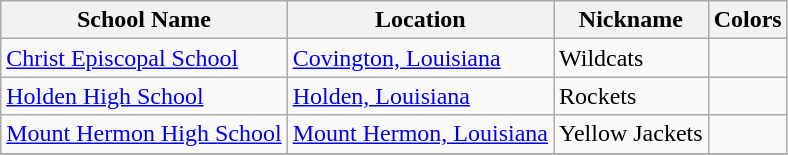<table class="wikitable">
<tr>
<th>School Name</th>
<th>Location</th>
<th>Nickname</th>
<th>Colors</th>
</tr>
<tr>
<td><a href='#'>Christ Episcopal School</a></td>
<td><a href='#'>Covington, Louisiana</a></td>
<td>Wildcats</td>
<td>  </td>
</tr>
<tr>
<td><a href='#'>Holden High School</a></td>
<td><a href='#'>Holden, Louisiana</a></td>
<td>Rockets</td>
<td> </td>
</tr>
<tr>
<td><a href='#'>Mount Hermon High School</a></td>
<td><a href='#'>Mount Hermon, Louisiana</a></td>
<td>Yellow Jackets</td>
<td> </td>
</tr>
<tr>
</tr>
</table>
